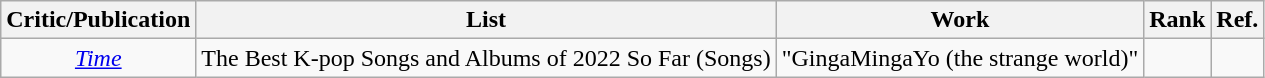<table class="sortable wikitable" style="text-align:center">
<tr>
<th>Critic/Publication</th>
<th>List</th>
<th>Work</th>
<th>Rank</th>
<th class="unsortable">Ref.</th>
</tr>
<tr>
<td><em><a href='#'>Time</a></em></td>
<td>The Best K-pop Songs and Albums of 2022 So Far (Songs)</td>
<td>"GingaMingaYo (the strange world)"</td>
<td></td>
<td></td>
</tr>
</table>
